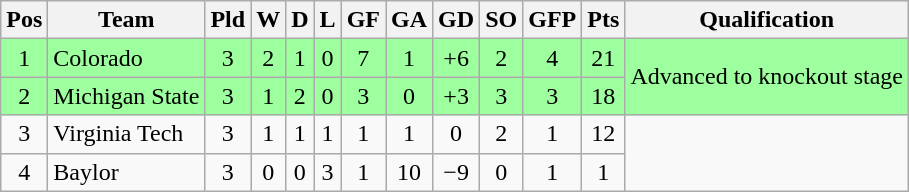<table class="wikitable" style="text-align:center">
<tr>
<th>Pos</th>
<th>Team</th>
<th>Pld</th>
<th>W</th>
<th>D</th>
<th>L</th>
<th>GF</th>
<th>GA</th>
<th>GD</th>
<th>SO</th>
<th>GFP</th>
<th>Pts</th>
<th>Qualification</th>
</tr>
<tr bgcolor="#9eff9e">
<td>1</td>
<td style="text-align:left">Colorado</td>
<td>3</td>
<td>2</td>
<td>1</td>
<td>0</td>
<td>7</td>
<td>1</td>
<td>+6</td>
<td>2</td>
<td>4</td>
<td>21</td>
<td rowspan="2">Advanced to knockout stage</td>
</tr>
<tr bgcolor="#9eff9e">
<td>2</td>
<td style="text-align:left">Michigan State</td>
<td>3</td>
<td>1</td>
<td>2</td>
<td>0</td>
<td>3</td>
<td>0</td>
<td>+3</td>
<td>3</td>
<td>3</td>
<td>18</td>
</tr>
<tr>
<td>3</td>
<td style="text-align:left">Virginia Tech</td>
<td>3</td>
<td>1</td>
<td>1</td>
<td>1</td>
<td>1</td>
<td>1</td>
<td>0</td>
<td>2</td>
<td>1</td>
<td>12</td>
<td rowspan="2"></td>
</tr>
<tr>
<td>4</td>
<td style="text-align:left">Baylor</td>
<td>3</td>
<td>0</td>
<td>0</td>
<td>3</td>
<td>1</td>
<td>10</td>
<td>−9</td>
<td>0</td>
<td>1</td>
<td>1</td>
</tr>
</table>
